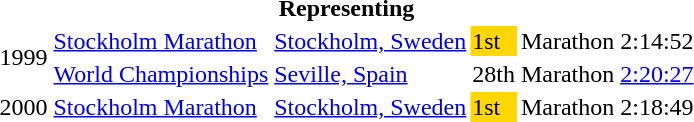<table>
<tr>
<th colspan="6">Representing </th>
</tr>
<tr>
<td rowspan=2>1999</td>
<td><a href='#'>Stockholm Marathon</a></td>
<td><a href='#'>Stockholm, Sweden</a></td>
<td bgcolor="gold">1st</td>
<td>Marathon</td>
<td>2:14:52</td>
</tr>
<tr>
<td><a href='#'>World Championships</a></td>
<td><a href='#'>Seville, Spain</a></td>
<td>28th</td>
<td>Marathon</td>
<td><a href='#'>2:20:27</a></td>
</tr>
<tr>
<td>2000</td>
<td><a href='#'>Stockholm Marathon</a></td>
<td><a href='#'>Stockholm, Sweden</a></td>
<td bgcolor="gold">1st</td>
<td>Marathon</td>
<td>2:18:49</td>
</tr>
</table>
